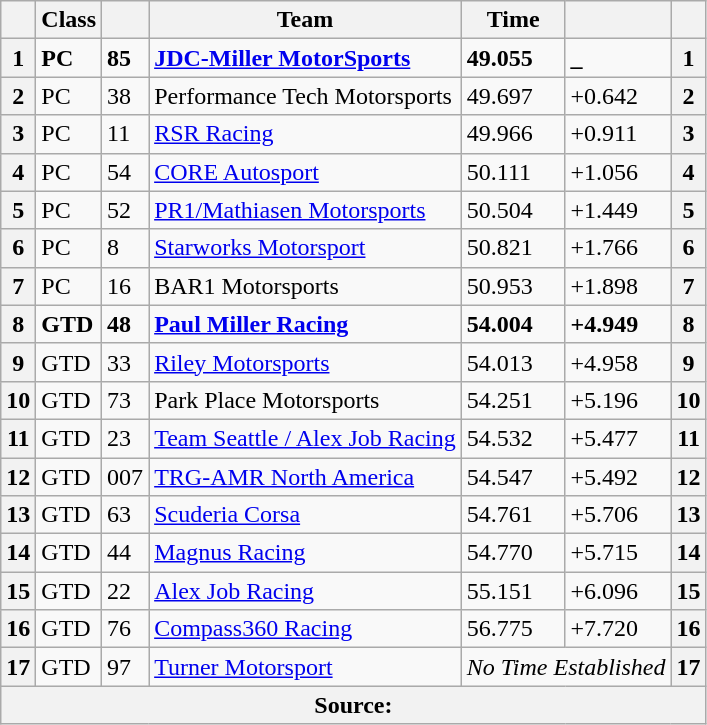<table class="wikitable">
<tr>
<th></th>
<th>Class</th>
<th></th>
<th>Team</th>
<th>Time</th>
<th></th>
<th></th>
</tr>
<tr>
<th>1</th>
<td><strong>PC</strong></td>
<td><strong>85</strong></td>
<td><strong> <a href='#'>JDC-Miller MotorSports</a></strong></td>
<td><strong>49.055</strong></td>
<td><strong>_</strong></td>
<th>1</th>
</tr>
<tr>
<th>2</th>
<td>PC</td>
<td>38</td>
<td> Performance Tech Motorsports</td>
<td>49.697</td>
<td>+0.642</td>
<th>2</th>
</tr>
<tr>
<th>3</th>
<td>PC</td>
<td>11</td>
<td> <a href='#'>RSR Racing</a></td>
<td>49.966</td>
<td>+0.911</td>
<th>3</th>
</tr>
<tr>
<th>4</th>
<td>PC</td>
<td>54</td>
<td> <a href='#'>CORE Autosport</a></td>
<td>50.111</td>
<td>+1.056</td>
<th>4</th>
</tr>
<tr>
<th>5</th>
<td>PC</td>
<td>52</td>
<td> <a href='#'>PR1/Mathiasen Motorsports</a></td>
<td>50.504</td>
<td>+1.449</td>
<th>5</th>
</tr>
<tr>
<th>6</th>
<td>PC</td>
<td>8</td>
<td> <a href='#'>Starworks Motorsport</a></td>
<td>50.821</td>
<td>+1.766</td>
<th>6</th>
</tr>
<tr>
<th>7</th>
<td>PC</td>
<td>16</td>
<td> BAR1 Motorsports</td>
<td>50.953</td>
<td>+1.898</td>
<th>7</th>
</tr>
<tr>
<th>8</th>
<td><strong>GTD</strong></td>
<td><strong>48</strong></td>
<td><strong> <a href='#'>Paul Miller Racing</a></strong></td>
<td><strong>54.004</strong></td>
<td><strong>+4.949</strong></td>
<th>8</th>
</tr>
<tr>
<th>9</th>
<td>GTD</td>
<td>33</td>
<td> <a href='#'>Riley Motorsports</a></td>
<td>54.013</td>
<td>+4.958</td>
<th>9</th>
</tr>
<tr>
<th>10</th>
<td>GTD</td>
<td>73</td>
<td> Park Place Motorsports</td>
<td>54.251</td>
<td>+5.196</td>
<th>10</th>
</tr>
<tr>
<th>11</th>
<td>GTD</td>
<td>23</td>
<td> <a href='#'>Team Seattle / Alex Job Racing</a></td>
<td>54.532</td>
<td>+5.477</td>
<th>11</th>
</tr>
<tr>
<th>12</th>
<td>GTD</td>
<td>007</td>
<td> <a href='#'>TRG-AMR North America</a></td>
<td>54.547</td>
<td>+5.492</td>
<th>12</th>
</tr>
<tr>
<th>13</th>
<td>GTD</td>
<td>63</td>
<td> <a href='#'>Scuderia Corsa</a></td>
<td>54.761</td>
<td>+5.706</td>
<th>13</th>
</tr>
<tr>
<th>14</th>
<td>GTD</td>
<td>44</td>
<td> <a href='#'>Magnus Racing</a></td>
<td>54.770</td>
<td>+5.715</td>
<th>14</th>
</tr>
<tr>
<th>15</th>
<td>GTD</td>
<td>22</td>
<td> <a href='#'>Alex Job Racing</a></td>
<td>55.151</td>
<td>+6.096</td>
<th>15</th>
</tr>
<tr>
<th>16</th>
<td>GTD</td>
<td>76</td>
<td> <a href='#'>Compass360 Racing</a></td>
<td>56.775</td>
<td>+7.720</td>
<th>16</th>
</tr>
<tr>
<th>17</th>
<td>GTD</td>
<td>97</td>
<td> <a href='#'>Turner Motorsport</a></td>
<td colspan="2"><em>No Time Established</em></td>
<th>17</th>
</tr>
<tr>
<th colspan="7">Source:</th>
</tr>
</table>
